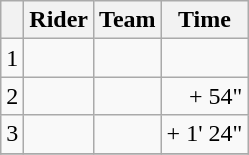<table class="wikitable">
<tr>
<th></th>
<th>Rider</th>
<th>Team</th>
<th>Time</th>
</tr>
<tr>
<td style="text-align:center;">1</td>
<td> </td>
<td></td>
<td align=right></td>
</tr>
<tr>
<td style="text-align:center;">2</td>
<td></td>
<td></td>
<td align=right>+ 54"</td>
</tr>
<tr>
<td style="text-align:center;">3</td>
<td></td>
<td></td>
<td align=right>+ 1' 24"</td>
</tr>
<tr>
</tr>
</table>
